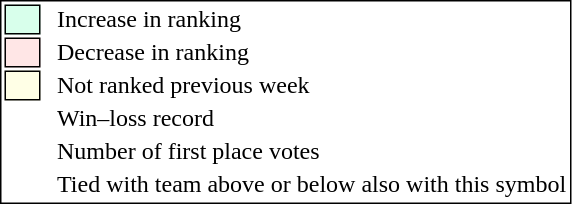<table style="border:1px solid black;">
<tr>
<td style="background:#D8FFEB; width:20px; border:1px solid black;"></td>
<td> </td>
<td>Increase in ranking</td>
</tr>
<tr>
<td style="background:#FFE6E6; width:20px; border:1px solid black;"></td>
<td> </td>
<td>Decrease in ranking</td>
</tr>
<tr>
<td style="background:#FFFFE6; width:20px; border:1px solid black;"></td>
<td> </td>
<td>Not ranked previous week</td>
</tr>
<tr>
<td></td>
<td> </td>
<td>Win–loss record</td>
</tr>
<tr>
<td></td>
<td> </td>
<td>Number of first place votes</td>
</tr>
<tr>
<td></td>
<td></td>
<td>Tied with team above or below also with this symbol</td>
</tr>
</table>
